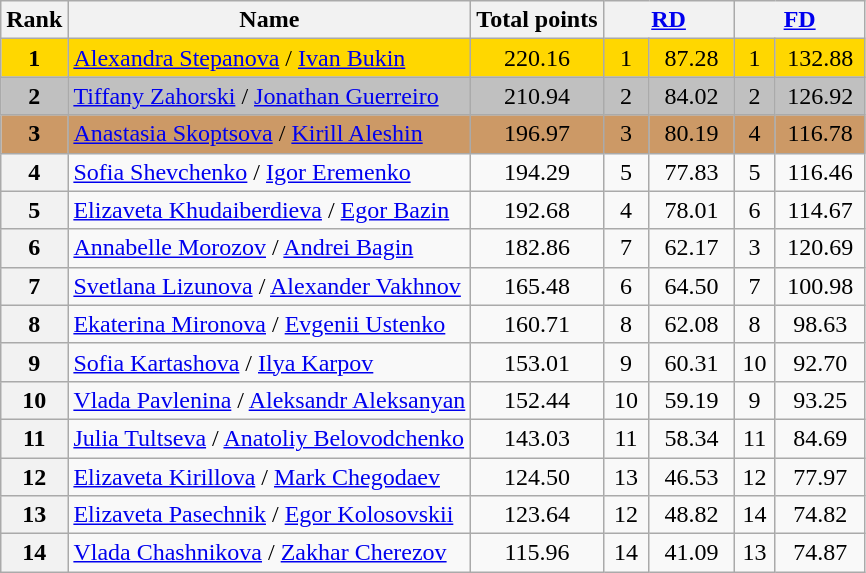<table class="wikitable sortable">
<tr>
<th>Rank</th>
<th>Name</th>
<th>Total points</th>
<th colspan="2" width="80px"><a href='#'>RD</a></th>
<th colspan="2" width="80px"><a href='#'>FD</a></th>
</tr>
<tr bgcolor="gold">
<td align="center"><strong>1</strong></td>
<td><a href='#'>Alexandra Stepanova</a> / <a href='#'>Ivan Bukin</a></td>
<td align="center">220.16</td>
<td align="center">1</td>
<td align="center">87.28</td>
<td align="center">1</td>
<td align="center">132.88</td>
</tr>
<tr bgcolor="silver">
<td align="center"><strong>2</strong></td>
<td><a href='#'>Tiffany Zahorski</a> / <a href='#'>Jonathan Guerreiro</a></td>
<td align="center">210.94</td>
<td align="center">2</td>
<td align="center">84.02</td>
<td align="center">2</td>
<td align="center">126.92</td>
</tr>
<tr bgcolor="cc9966">
<td align="center"><strong>3</strong></td>
<td><a href='#'>Anastasia Skoptsova</a> / <a href='#'>Kirill Aleshin</a></td>
<td align="center">196.97</td>
<td align="center">3</td>
<td align="center">80.19</td>
<td align="center">4</td>
<td align="center">116.78</td>
</tr>
<tr>
<th>4</th>
<td><a href='#'>Sofia Shevchenko</a> / <a href='#'>Igor Eremenko</a></td>
<td align="center">194.29</td>
<td align="center">5</td>
<td align="center">77.83</td>
<td align="center">5</td>
<td align="center">116.46</td>
</tr>
<tr>
<th>5</th>
<td><a href='#'>Elizaveta Khudaiberdieva</a> / <a href='#'>Egor Bazin</a></td>
<td align="center">192.68</td>
<td align="center">4</td>
<td align="center">78.01</td>
<td align="center">6</td>
<td align="center">114.67</td>
</tr>
<tr>
<th>6</th>
<td><a href='#'>Annabelle Morozov</a> / <a href='#'>Andrei Bagin</a></td>
<td align="center">182.86</td>
<td align="center">7</td>
<td align="center">62.17</td>
<td align="center">3</td>
<td align="center">120.69</td>
</tr>
<tr>
<th>7</th>
<td><a href='#'>Svetlana Lizunova</a> / <a href='#'>Alexander Vakhnov</a></td>
<td align="center">165.48</td>
<td align="center">6</td>
<td align="center">64.50</td>
<td align="center">7</td>
<td align="center">100.98</td>
</tr>
<tr>
<th>8</th>
<td><a href='#'>Ekaterina Mironova</a> / <a href='#'>Evgenii Ustenko</a></td>
<td align="center">160.71</td>
<td align="center">8</td>
<td align="center">62.08</td>
<td align="center">8</td>
<td align="center">98.63</td>
</tr>
<tr>
<th>9</th>
<td><a href='#'>Sofia Kartashova</a> / <a href='#'>Ilya Karpov</a></td>
<td align="center">153.01</td>
<td align="center">9</td>
<td align="center">60.31</td>
<td align="center">10</td>
<td align="center">92.70</td>
</tr>
<tr>
<th>10</th>
<td><a href='#'>Vlada Pavlenina</a> / <a href='#'>Aleksandr Aleksanyan</a></td>
<td align="center">152.44</td>
<td align="center">10</td>
<td align="center">59.19</td>
<td align="center">9</td>
<td align="center">93.25</td>
</tr>
<tr>
<th>11</th>
<td><a href='#'>Julia Tultseva</a> / <a href='#'>Anatoliy Belovodchenko</a></td>
<td align="center">143.03</td>
<td align="center">11</td>
<td align="center">58.34</td>
<td align="center">11</td>
<td align="center">84.69</td>
</tr>
<tr>
<th>12</th>
<td><a href='#'>Elizaveta Kirillova</a> / <a href='#'>Mark Chegodaev</a></td>
<td align="center">124.50</td>
<td align="center">13</td>
<td align="center">46.53</td>
<td align="center">12</td>
<td align="center">77.97</td>
</tr>
<tr>
<th>13</th>
<td><a href='#'>Elizaveta Pasechnik</a> / <a href='#'>Egor Kolosovskii</a></td>
<td align="center">123.64</td>
<td align="center">12</td>
<td align="center">48.82</td>
<td align="center">14</td>
<td align="center">74.82</td>
</tr>
<tr>
<th>14</th>
<td><a href='#'>Vlada Chashnikova</a> / <a href='#'>Zakhar Cherezov</a></td>
<td align="center">115.96</td>
<td align="center">14</td>
<td align="center">41.09</td>
<td align="center">13</td>
<td align="center">74.87</td>
</tr>
</table>
